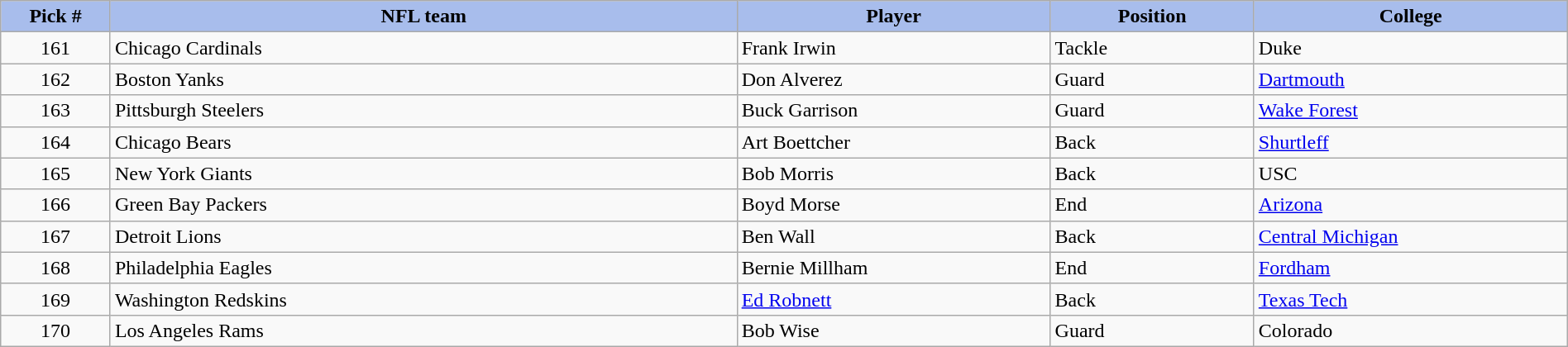<table class="wikitable sortable sortable" style="width: 100%">
<tr>
<th style="background:#A8BDEC;" width=7%>Pick #</th>
<th width=40% style="background:#A8BDEC;">NFL team</th>
<th width=20% style="background:#A8BDEC;">Player</th>
<th width=13% style="background:#A8BDEC;">Position</th>
<th style="background:#A8BDEC;">College</th>
</tr>
<tr>
<td align=center>161</td>
<td>Chicago Cardinals</td>
<td>Frank Irwin</td>
<td>Tackle</td>
<td>Duke</td>
</tr>
<tr>
<td align=center>162</td>
<td>Boston Yanks</td>
<td>Don Alverez</td>
<td>Guard</td>
<td><a href='#'>Dartmouth</a></td>
</tr>
<tr>
<td align=center>163</td>
<td>Pittsburgh Steelers</td>
<td>Buck Garrison</td>
<td>Guard</td>
<td><a href='#'>Wake Forest</a></td>
</tr>
<tr>
<td align=center>164</td>
<td>Chicago Bears</td>
<td>Art Boettcher</td>
<td>Back</td>
<td><a href='#'>Shurtleff</a></td>
</tr>
<tr>
<td align=center>165</td>
<td>New York Giants</td>
<td>Bob Morris</td>
<td>Back</td>
<td>USC</td>
</tr>
<tr>
<td align=center>166</td>
<td>Green Bay Packers</td>
<td>Boyd Morse</td>
<td>End</td>
<td><a href='#'>Arizona</a></td>
</tr>
<tr>
<td align=center>167</td>
<td>Detroit Lions</td>
<td>Ben Wall</td>
<td>Back</td>
<td><a href='#'>Central Michigan</a></td>
</tr>
<tr>
<td align=center>168</td>
<td>Philadelphia Eagles</td>
<td>Bernie Millham</td>
<td>End</td>
<td><a href='#'>Fordham</a></td>
</tr>
<tr>
<td align=center>169</td>
<td>Washington Redskins</td>
<td><a href='#'>Ed Robnett</a></td>
<td>Back</td>
<td><a href='#'>Texas Tech</a></td>
</tr>
<tr>
<td align=center>170</td>
<td>Los Angeles Rams</td>
<td>Bob Wise</td>
<td>Guard</td>
<td>Colorado</td>
</tr>
</table>
